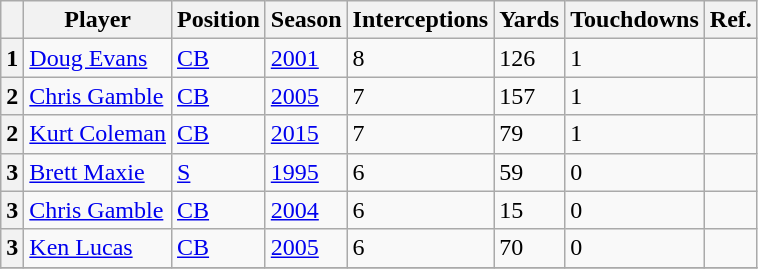<table class="plainrowheaders sortable wikitable">
<tr>
<th scope="col" data-sort-type="number" class="unsortable"></th>
<th scope="col">Player</th>
<th scope="col">Position</th>
<th scope="col">Season</th>
<th scope="col">Interceptions</th>
<th scope="col">Yards</th>
<th scope="col">Touchdowns</th>
<th scope="col" class="unsortable">Ref.</th>
</tr>
<tr>
<th scope=row>1</th>
<td><a href='#'>Doug Evans</a></td>
<td><a href='#'>CB</a></td>
<td><a href='#'>2001</a></td>
<td>8</td>
<td>126</td>
<td>1</td>
<td></td>
</tr>
<tr>
<th scope=row s>2</th>
<td><a href='#'>Chris Gamble</a></td>
<td><a href='#'>CB</a></td>
<td><a href='#'>2005</a></td>
<td>7</td>
<td>157</td>
<td>1</td>
<td></td>
</tr>
<tr>
<th scope=row>2</th>
<td><a href='#'>Kurt Coleman</a></td>
<td><a href='#'>CB</a></td>
<td><a href='#'>2015</a></td>
<td>7</td>
<td>79</td>
<td>1</td>
<td></td>
</tr>
<tr>
<th scope=row>3</th>
<td><a href='#'>Brett Maxie</a></td>
<td><a href='#'>S</a></td>
<td><a href='#'>1995</a></td>
<td>6</td>
<td>59</td>
<td>0</td>
<td></td>
</tr>
<tr>
<th scope=row>3</th>
<td><a href='#'>Chris Gamble</a></td>
<td><a href='#'>CB</a></td>
<td><a href='#'>2004</a></td>
<td>6</td>
<td>15</td>
<td>0</td>
<td></td>
</tr>
<tr>
<th scope=row>3</th>
<td><a href='#'>Ken Lucas</a></td>
<td><a href='#'>CB</a></td>
<td><a href='#'>2005</a></td>
<td>6</td>
<td>70</td>
<td>0</td>
<td></td>
</tr>
<tr>
</tr>
</table>
